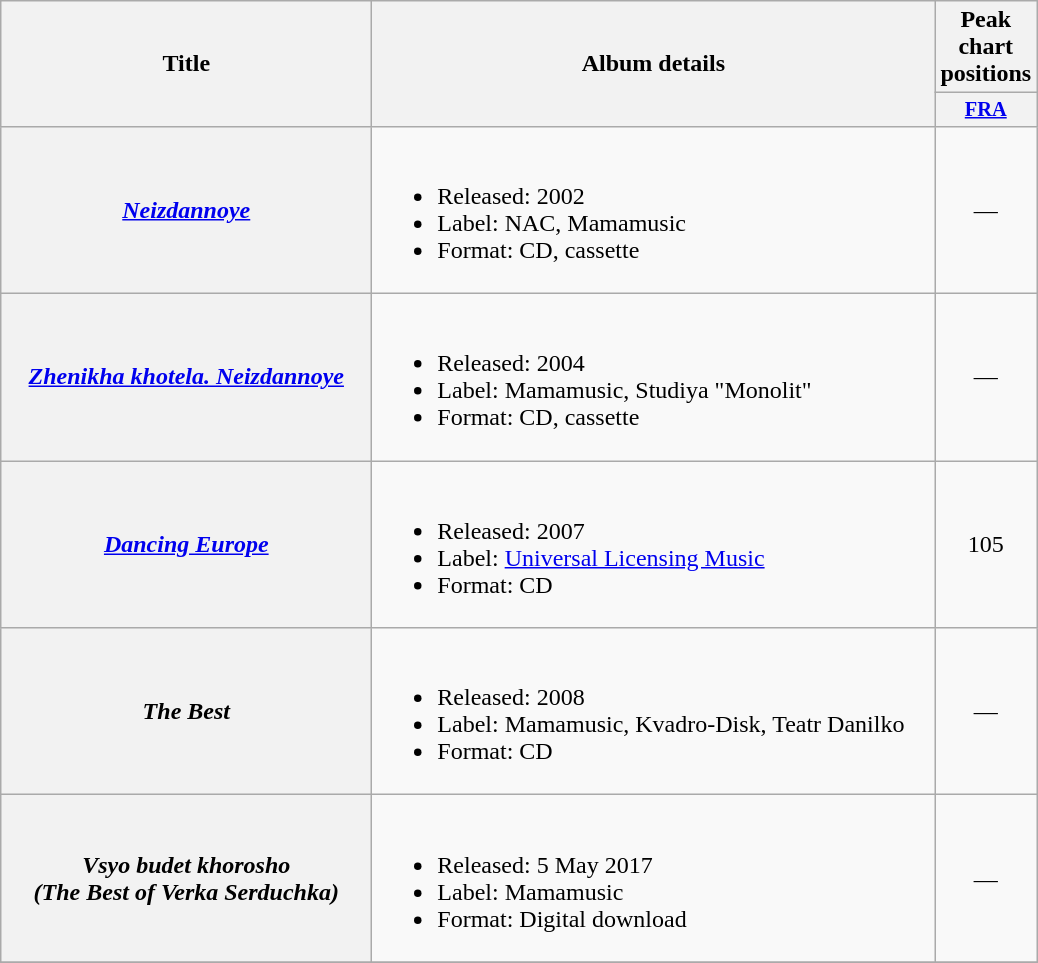<table class="wikitable plainrowheaders" style="text-align:center;">
<tr>
<th scope="col" rowspan="2" style="width:15em;">Title</th>
<th scope="col" rowspan="2" style="width:23em;">Album details</th>
<th scope="col">Peak chart positions</th>
</tr>
<tr>
<th style="width:2.5em; font-size:85%"><a href='#'>FRA</a><br></th>
</tr>
<tr>
<th scope="row"><em><a href='#'>Neizdannoye</a></em></th>
<td align=left><br><ul><li>Released: 2002</li><li>Label: NAC, Mamamusic</li><li>Format: CD, cassette</li></ul></td>
<td>—</td>
</tr>
<tr>
<th scope="row"><em><a href='#'>Zhenikha khotela. Neizdannoye</a></em></th>
<td align=left><br><ul><li>Released: 2004</li><li>Label: Mamamusic, Studiya "Monolit"</li><li>Format: CD, cassette</li></ul></td>
<td>—</td>
</tr>
<tr>
<th scope="row"><em><a href='#'>Dancing Europe</a></em></th>
<td align=left><br><ul><li>Released: 2007</li><li>Label: <a href='#'>Universal Licensing Music</a></li><li>Format: CD</li></ul></td>
<td>105</td>
</tr>
<tr>
<th scope="row"><em>The Best</em></th>
<td align=left><br><ul><li>Released: 2008</li><li>Label: Mamamusic, Kvadro-Disk, Teatr Danilko</li><li>Format: CD</li></ul></td>
<td>—</td>
</tr>
<tr>
<th scope="row"><em>Vsyo budet khorosho<br> (The Best of Verka Serduchka)</em></th>
<td align=left><br><ul><li>Released: 5 May 2017</li><li>Label: Mamamusic</li><li>Format: Digital download</li></ul></td>
<td>—</td>
</tr>
<tr>
</tr>
</table>
